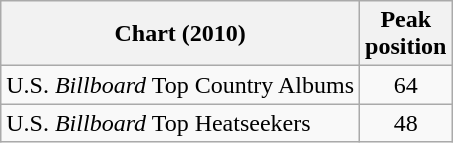<table class="wikitable">
<tr>
<th>Chart (2010)</th>
<th>Peak<br>position</th>
</tr>
<tr>
<td>U.S. <em>Billboard</em> Top Country Albums</td>
<td align="center">64</td>
</tr>
<tr>
<td>U.S. <em>Billboard</em> Top Heatseekers</td>
<td align="center">48</td>
</tr>
</table>
